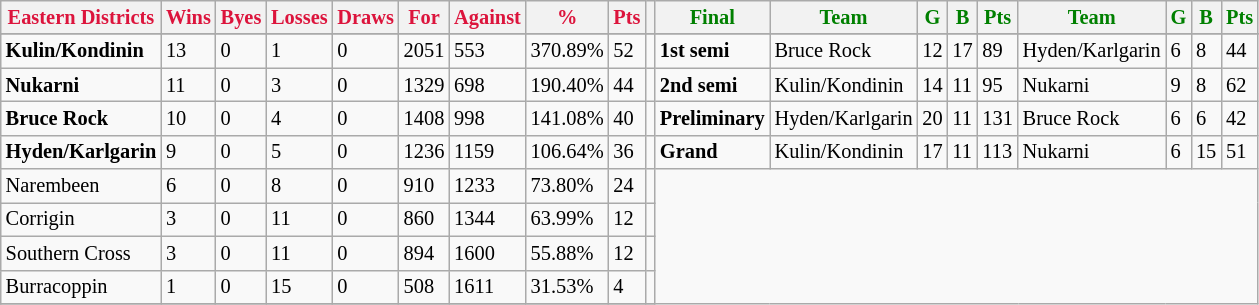<table style="font-size: 85%; text-align: left;" class="wikitable">
<tr>
<th style="color:crimson">Eastern Districts</th>
<th style="color:crimson">Wins</th>
<th style="color:crimson">Byes</th>
<th style="color:crimson">Losses</th>
<th style="color:crimson">Draws</th>
<th style="color:crimson">For</th>
<th style="color:crimson">Against</th>
<th style="color:crimson">%</th>
<th style="color:crimson">Pts</th>
<th></th>
<th style="color:green">Final</th>
<th style="color:green">Team</th>
<th style="color:green">G</th>
<th style="color:green">B</th>
<th style="color:green">Pts</th>
<th style="color:green">Team</th>
<th style="color:green">G</th>
<th style="color:green">B</th>
<th style="color:green">Pts</th>
</tr>
<tr>
</tr>
<tr>
</tr>
<tr>
<td><strong>	Kulin/Kondinin	</strong></td>
<td>13</td>
<td>0</td>
<td>1</td>
<td>0</td>
<td>2051</td>
<td>553</td>
<td>370.89%</td>
<td>52</td>
<td></td>
<td><strong>1st semi</strong></td>
<td>Bruce Rock</td>
<td>12</td>
<td>17</td>
<td>89</td>
<td>Hyden/Karlgarin</td>
<td>6</td>
<td>8</td>
<td>44</td>
</tr>
<tr>
<td><strong>	Nukarni	</strong></td>
<td>11</td>
<td>0</td>
<td>3</td>
<td>0</td>
<td>1329</td>
<td>698</td>
<td>190.40%</td>
<td>44</td>
<td></td>
<td><strong>2nd semi</strong></td>
<td>Kulin/Kondinin</td>
<td>14</td>
<td>11</td>
<td>95</td>
<td>Nukarni</td>
<td>9</td>
<td>8</td>
<td>62</td>
</tr>
<tr ||>
<td><strong>	Bruce Rock	</strong></td>
<td>10</td>
<td>0</td>
<td>4</td>
<td>0</td>
<td>1408</td>
<td>998</td>
<td>141.08%</td>
<td>40</td>
<td></td>
<td><strong>Preliminary</strong></td>
<td>Hyden/Karlgarin</td>
<td>20</td>
<td>11</td>
<td>131</td>
<td>Bruce Rock</td>
<td>6</td>
<td>6</td>
<td>42</td>
</tr>
<tr>
<td><strong>	Hyden/Karlgarin	</strong></td>
<td>9</td>
<td>0</td>
<td>5</td>
<td>0</td>
<td>1236</td>
<td>1159</td>
<td>106.64%</td>
<td>36</td>
<td></td>
<td><strong>Grand</strong></td>
<td>Kulin/Kondinin</td>
<td>17</td>
<td>11</td>
<td>113</td>
<td>Nukarni</td>
<td>6</td>
<td>15</td>
<td>51</td>
</tr>
<tr>
<td>Narembeen</td>
<td>6</td>
<td>0</td>
<td>8</td>
<td>0</td>
<td>910</td>
<td>1233</td>
<td>73.80%</td>
<td>24</td>
<td></td>
</tr>
<tr>
<td>Corrigin</td>
<td>3</td>
<td>0</td>
<td>11</td>
<td>0</td>
<td>860</td>
<td>1344</td>
<td>63.99%</td>
<td>12</td>
<td></td>
</tr>
<tr>
<td>Southern Cross</td>
<td>3</td>
<td>0</td>
<td>11</td>
<td>0</td>
<td>894</td>
<td>1600</td>
<td>55.88%</td>
<td>12</td>
<td></td>
</tr>
<tr>
<td>Burracoppin</td>
<td>1</td>
<td>0</td>
<td>15</td>
<td>0</td>
<td>508</td>
<td>1611</td>
<td>31.53%</td>
<td>4</td>
<td></td>
</tr>
<tr>
</tr>
</table>
